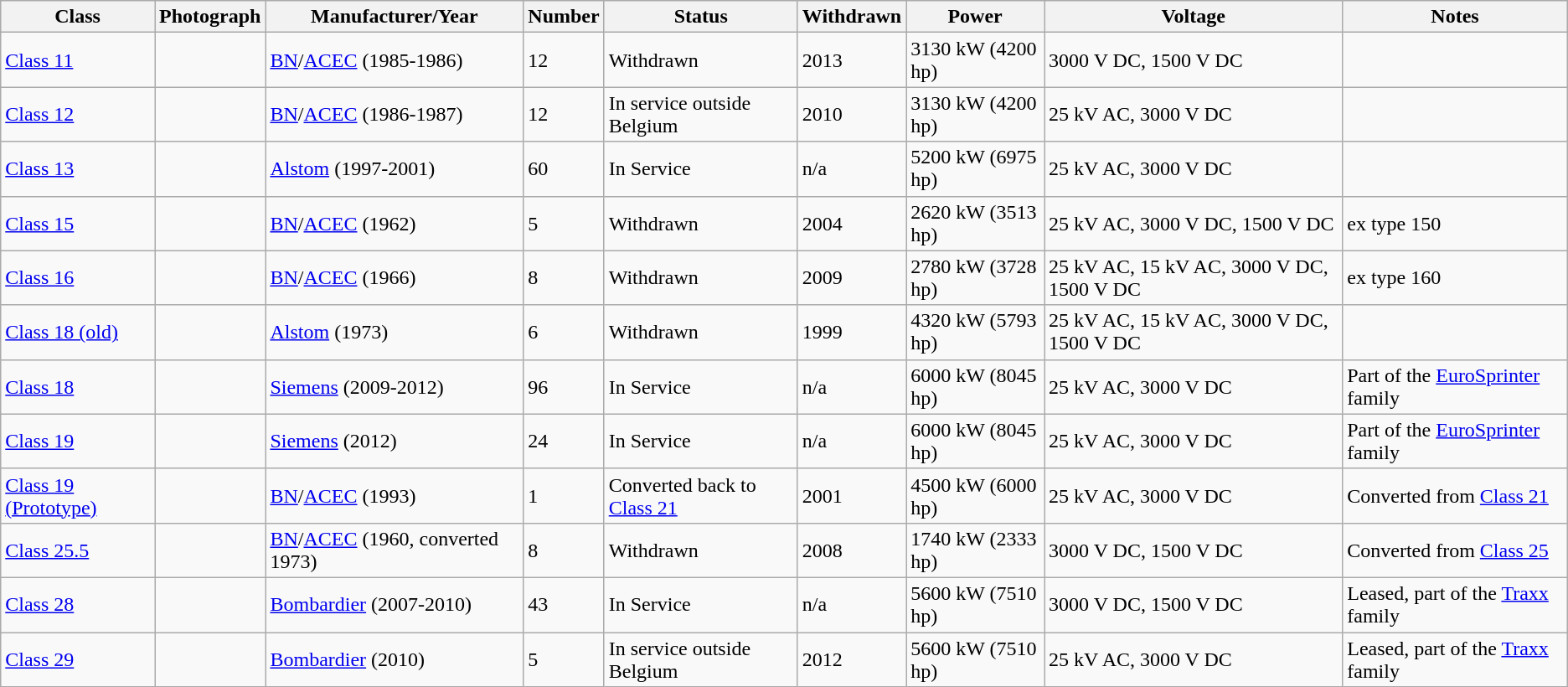<table class="wikitable">
<tr>
<th>Class</th>
<th>Photograph</th>
<th>Manufacturer/Year</th>
<th>Number</th>
<th>Status</th>
<th>Withdrawn</th>
<th>Power</th>
<th>Voltage</th>
<th>Notes</th>
</tr>
<tr>
<td><a href='#'>Class 11</a></td>
<td></td>
<td><a href='#'>BN</a>/<a href='#'>ACEC</a> (1985-1986)</td>
<td>12</td>
<td>Withdrawn</td>
<td>2013</td>
<td>3130 kW (4200 hp)</td>
<td>3000 V DC, 1500 V DC</td>
<td></td>
</tr>
<tr>
<td><a href='#'>Class 12</a></td>
<td></td>
<td><a href='#'>BN</a>/<a href='#'>ACEC</a> (1986-1987)</td>
<td>12</td>
<td>In service outside Belgium</td>
<td>2010</td>
<td>3130 kW (4200 hp)</td>
<td>25 kV AC, 3000 V DC</td>
<td></td>
</tr>
<tr>
<td><a href='#'>Class 13</a></td>
<td></td>
<td><a href='#'>Alstom</a> (1997-2001)</td>
<td>60</td>
<td>In Service</td>
<td>n/a</td>
<td>5200 kW (6975 hp)</td>
<td>25 kV AC, 3000 V DC</td>
<td></td>
</tr>
<tr>
<td><a href='#'>Class 15</a></td>
<td></td>
<td><a href='#'>BN</a>/<a href='#'>ACEC</a> (1962)</td>
<td>5</td>
<td>Withdrawn</td>
<td>2004</td>
<td>2620 kW (3513 hp)</td>
<td>25 kV AC, 3000 V DC, 1500 V DC</td>
<td>ex type 150</td>
</tr>
<tr>
<td><a href='#'>Class 16</a></td>
<td></td>
<td><a href='#'>BN</a>/<a href='#'>ACEC</a> (1966)</td>
<td>8</td>
<td>Withdrawn</td>
<td>2009</td>
<td>2780 kW (3728 hp)</td>
<td>25 kV AC, 15 kV AC, 3000 V DC, 1500 V DC</td>
<td>ex type 160</td>
</tr>
<tr>
<td><a href='#'>Class 18 (old)</a></td>
<td></td>
<td><a href='#'>Alstom</a> (1973)</td>
<td>6</td>
<td>Withdrawn</td>
<td>1999</td>
<td>4320 kW (5793 hp)</td>
<td>25 kV AC, 15 kV AC, 3000 V DC, 1500 V DC</td>
<td></td>
</tr>
<tr>
<td><a href='#'>Class 18</a></td>
<td></td>
<td><a href='#'>Siemens</a> (2009-2012)</td>
<td>96</td>
<td>In Service</td>
<td>n/a</td>
<td>6000 kW (8045 hp)</td>
<td>25 kV AC, 3000 V DC</td>
<td>Part of the <a href='#'>EuroSprinter</a> family</td>
</tr>
<tr>
<td><a href='#'>Class 19</a></td>
<td></td>
<td><a href='#'>Siemens</a> (2012)</td>
<td>24</td>
<td>In Service</td>
<td>n/a</td>
<td>6000 kW (8045 hp)</td>
<td>25 kV AC, 3000 V DC</td>
<td>Part of the <a href='#'>EuroSprinter</a> family</td>
</tr>
<tr>
<td><a href='#'>Class 19 (Prototype)</a></td>
<td></td>
<td><a href='#'>BN</a>/<a href='#'>ACEC</a> (1993)</td>
<td>1</td>
<td>Converted back to <a href='#'>Class 21</a></td>
<td>2001</td>
<td>4500 kW (6000 hp)</td>
<td>25 kV AC, 3000 V DC</td>
<td>Converted from <a href='#'>Class 21</a></td>
</tr>
<tr>
<td><a href='#'>Class 25.5</a></td>
<td></td>
<td><a href='#'>BN</a>/<a href='#'>ACEC</a> (1960, converted 1973)</td>
<td>8</td>
<td>Withdrawn</td>
<td>2008</td>
<td>1740 kW (2333 hp)</td>
<td>3000 V DC, 1500 V DC</td>
<td>Converted from <a href='#'>Class 25</a></td>
</tr>
<tr>
<td><a href='#'>Class 28</a></td>
<td></td>
<td><a href='#'>Bombardier</a> (2007-2010)</td>
<td>43</td>
<td>In Service</td>
<td>n/a</td>
<td>5600 kW (7510 hp)</td>
<td>3000 V DC, 1500 V DC</td>
<td>Leased, part of the <a href='#'>Traxx</a> family</td>
</tr>
<tr>
<td><a href='#'>Class 29</a></td>
<td></td>
<td><a href='#'>Bombardier</a> (2010)</td>
<td>5</td>
<td>In service outside Belgium</td>
<td>2012</td>
<td>5600 kW (7510 hp)</td>
<td>25 kV AC, 3000 V DC</td>
<td>Leased, part of the <a href='#'>Traxx</a> family</td>
</tr>
</table>
